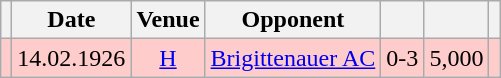<table class="wikitable" Style="text-align: center">
<tr>
<th></th>
<th>Date</th>
<th>Venue</th>
<th>Opponent</th>
<th></th>
<th></th>
<th></th>
</tr>
<tr style="background:#fcc">
<td></td>
<td>14.02.1926</td>
<td><a href='#'>H</a></td>
<td align="left"><a href='#'>Brigittenauer AC</a></td>
<td>0-3</td>
<td align="right">5,000</td>
<td align="left"></td>
</tr>
</table>
